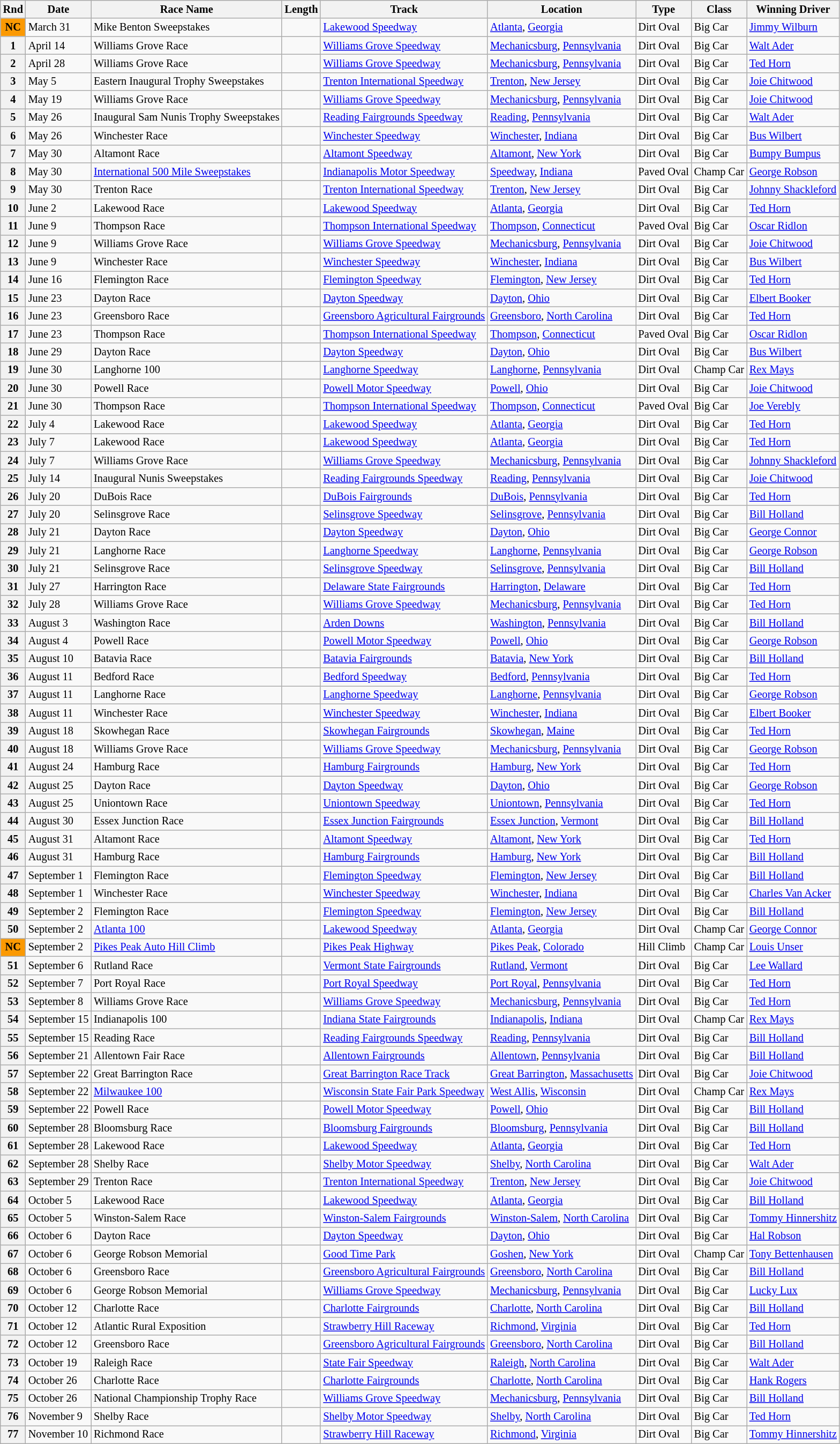<table class="sortable wikitable" style="font-size:85%">
<tr>
<th>Rnd</th>
<th>Date</th>
<th>Race Name</th>
<th>Length</th>
<th>Track</th>
<th>Location</th>
<th>Type</th>
<th>Class</th>
<th>Winning Driver</th>
</tr>
<tr>
<th style="background:#fb9902; text-align:center;"><strong>NC</strong></th>
<td>March 31</td>
<td>Mike Benton Sweepstakes</td>
<td></td>
<td><a href='#'>Lakewood Speedway</a></td>
<td><a href='#'>Atlanta</a>, <a href='#'>Georgia</a></td>
<td>Dirt Oval</td>
<td>Big Car</td>
<td><a href='#'>Jimmy Wilburn</a></td>
</tr>
<tr>
<th>1</th>
<td>April 14</td>
<td>Williams Grove Race</td>
<td></td>
<td><a href='#'>Williams Grove Speedway</a></td>
<td><a href='#'>Mechanicsburg</a>, <a href='#'>Pennsylvania</a></td>
<td>Dirt Oval</td>
<td>Big Car</td>
<td><a href='#'>Walt Ader</a></td>
</tr>
<tr>
<th>2</th>
<td>April 28</td>
<td>Williams Grove Race</td>
<td></td>
<td><a href='#'>Williams Grove Speedway</a></td>
<td><a href='#'>Mechanicsburg</a>, <a href='#'>Pennsylvania</a></td>
<td>Dirt Oval</td>
<td>Big Car</td>
<td><a href='#'>Ted Horn</a></td>
</tr>
<tr>
<th>3</th>
<td>May 5</td>
<td>Eastern Inaugural Trophy Sweepstakes</td>
<td></td>
<td><a href='#'>Trenton International Speedway</a></td>
<td><a href='#'>Trenton</a>, <a href='#'>New Jersey</a></td>
<td>Dirt Oval</td>
<td>Big Car</td>
<td><a href='#'>Joie Chitwood</a></td>
</tr>
<tr>
<th>4</th>
<td>May 19</td>
<td>Williams Grove Race</td>
<td></td>
<td><a href='#'>Williams Grove Speedway</a></td>
<td><a href='#'>Mechanicsburg</a>, <a href='#'>Pennsylvania</a></td>
<td>Dirt Oval</td>
<td>Big Car</td>
<td><a href='#'>Joie Chitwood</a></td>
</tr>
<tr>
<th>5</th>
<td>May 26</td>
<td>Inaugural Sam Nunis Trophy Sweepstakes</td>
<td></td>
<td><a href='#'>Reading Fairgrounds Speedway</a></td>
<td><a href='#'>Reading</a>, <a href='#'>Pennsylvania</a></td>
<td>Dirt Oval</td>
<td>Big Car</td>
<td><a href='#'>Walt Ader</a></td>
</tr>
<tr>
<th>6</th>
<td>May 26</td>
<td>Winchester Race</td>
<td></td>
<td><a href='#'>Winchester Speedway</a></td>
<td><a href='#'>Winchester</a>, <a href='#'>Indiana</a></td>
<td>Dirt Oval</td>
<td>Big Car</td>
<td><a href='#'>Bus Wilbert</a></td>
</tr>
<tr>
<th>7</th>
<td>May 30</td>
<td>Altamont Race</td>
<td></td>
<td><a href='#'>Altamont Speedway</a></td>
<td><a href='#'>Altamont</a>, <a href='#'>New York</a></td>
<td>Dirt Oval</td>
<td>Big Car</td>
<td><a href='#'>Bumpy Bumpus</a></td>
</tr>
<tr>
<th>8</th>
<td>May 30</td>
<td><a href='#'>International 500 Mile Sweepstakes</a></td>
<td></td>
<td><a href='#'>Indianapolis Motor Speedway</a></td>
<td><a href='#'>Speedway</a>, <a href='#'>Indiana</a></td>
<td>Paved Oval</td>
<td>Champ Car</td>
<td><a href='#'>George Robson</a></td>
</tr>
<tr>
<th>9</th>
<td>May 30</td>
<td>Trenton Race</td>
<td></td>
<td><a href='#'>Trenton International Speedway</a></td>
<td><a href='#'>Trenton</a>, <a href='#'>New Jersey</a></td>
<td>Dirt Oval</td>
<td>Big Car</td>
<td><a href='#'>Johnny Shackleford</a></td>
</tr>
<tr>
<th>10</th>
<td>June 2</td>
<td>Lakewood Race</td>
<td></td>
<td><a href='#'>Lakewood Speedway</a></td>
<td><a href='#'>Atlanta</a>, <a href='#'>Georgia</a></td>
<td>Dirt Oval</td>
<td>Big Car</td>
<td><a href='#'>Ted Horn</a></td>
</tr>
<tr>
<th>11</th>
<td>June 9</td>
<td>Thompson Race</td>
<td></td>
<td><a href='#'>Thompson International Speedway</a></td>
<td><a href='#'>Thompson</a>, <a href='#'>Connecticut</a></td>
<td>Paved Oval</td>
<td>Big Car</td>
<td><a href='#'>Oscar Ridlon</a></td>
</tr>
<tr>
<th>12</th>
<td>June 9</td>
<td>Williams Grove Race</td>
<td></td>
<td><a href='#'>Williams Grove Speedway</a></td>
<td><a href='#'>Mechanicsburg</a>, <a href='#'>Pennsylvania</a></td>
<td>Dirt Oval</td>
<td>Big Car</td>
<td><a href='#'>Joie Chitwood</a></td>
</tr>
<tr>
<th>13</th>
<td>June 9</td>
<td>Winchester Race</td>
<td></td>
<td><a href='#'>Winchester Speedway</a></td>
<td><a href='#'>Winchester</a>, <a href='#'>Indiana</a></td>
<td>Dirt Oval</td>
<td>Big Car</td>
<td><a href='#'>Bus Wilbert</a></td>
</tr>
<tr>
<th>14</th>
<td>June 16</td>
<td>Flemington Race</td>
<td></td>
<td><a href='#'>Flemington Speedway</a></td>
<td><a href='#'>Flemington</a>, <a href='#'>New Jersey</a></td>
<td>Dirt Oval</td>
<td>Big Car</td>
<td><a href='#'>Ted Horn</a></td>
</tr>
<tr>
<th>15</th>
<td>June 23</td>
<td>Dayton Race</td>
<td></td>
<td><a href='#'>Dayton Speedway</a></td>
<td><a href='#'>Dayton</a>, <a href='#'>Ohio</a></td>
<td>Dirt Oval</td>
<td>Big Car</td>
<td><a href='#'>Elbert Booker</a></td>
</tr>
<tr>
<th>16</th>
<td>June 23</td>
<td>Greensboro Race</td>
<td></td>
<td><a href='#'>Greensboro Agricultural Fairgrounds</a></td>
<td><a href='#'>Greensboro</a>, <a href='#'>North Carolina</a></td>
<td>Dirt Oval</td>
<td>Big Car</td>
<td><a href='#'>Ted Horn</a></td>
</tr>
<tr>
<th>17</th>
<td>June 23</td>
<td>Thompson Race</td>
<td></td>
<td><a href='#'>Thompson International Speedway</a></td>
<td><a href='#'>Thompson</a>, <a href='#'>Connecticut</a></td>
<td>Paved Oval</td>
<td>Big Car</td>
<td><a href='#'>Oscar Ridlon</a></td>
</tr>
<tr>
<th>18</th>
<td>June 29</td>
<td>Dayton Race</td>
<td></td>
<td><a href='#'>Dayton Speedway</a></td>
<td><a href='#'>Dayton</a>, <a href='#'>Ohio</a></td>
<td>Dirt Oval</td>
<td>Big Car</td>
<td><a href='#'>Bus Wilbert</a></td>
</tr>
<tr>
<th>19</th>
<td>June 30</td>
<td>Langhorne 100</td>
<td></td>
<td><a href='#'>Langhorne Speedway</a></td>
<td><a href='#'>Langhorne</a>, <a href='#'>Pennsylvania</a></td>
<td>Dirt Oval</td>
<td>Champ Car</td>
<td><a href='#'>Rex Mays</a></td>
</tr>
<tr>
<th>20</th>
<td>June 30</td>
<td>Powell Race</td>
<td></td>
<td><a href='#'>Powell Motor Speedway</a></td>
<td><a href='#'>Powell</a>, <a href='#'>Ohio</a></td>
<td>Dirt Oval</td>
<td>Big Car</td>
<td><a href='#'>Joie Chitwood</a></td>
</tr>
<tr>
<th>21</th>
<td>June 30</td>
<td>Thompson Race</td>
<td></td>
<td><a href='#'>Thompson International Speedway</a></td>
<td><a href='#'>Thompson</a>, <a href='#'>Connecticut</a></td>
<td>Paved Oval</td>
<td>Big Car</td>
<td><a href='#'>Joe Verebly</a></td>
</tr>
<tr>
<th>22</th>
<td>July 4</td>
<td>Lakewood Race</td>
<td></td>
<td><a href='#'>Lakewood Speedway</a></td>
<td><a href='#'>Atlanta</a>, <a href='#'>Georgia</a></td>
<td>Dirt Oval</td>
<td>Big Car</td>
<td><a href='#'>Ted Horn</a></td>
</tr>
<tr>
<th>23</th>
<td>July 7</td>
<td>Lakewood Race</td>
<td></td>
<td><a href='#'>Lakewood Speedway</a></td>
<td><a href='#'>Atlanta</a>, <a href='#'>Georgia</a></td>
<td>Dirt Oval</td>
<td>Big Car</td>
<td><a href='#'>Ted Horn</a></td>
</tr>
<tr>
<th>24</th>
<td>July 7</td>
<td>Williams Grove Race</td>
<td></td>
<td><a href='#'>Williams Grove Speedway</a></td>
<td><a href='#'>Mechanicsburg</a>, <a href='#'>Pennsylvania</a></td>
<td>Dirt Oval</td>
<td>Big Car</td>
<td><a href='#'>Johnny Shackleford</a></td>
</tr>
<tr>
<th>25</th>
<td>July 14</td>
<td>Inaugural Nunis Sweepstakes</td>
<td></td>
<td><a href='#'>Reading Fairgrounds Speedway</a></td>
<td><a href='#'>Reading</a>, <a href='#'>Pennsylvania</a></td>
<td>Dirt Oval</td>
<td>Big Car</td>
<td><a href='#'>Joie Chitwood</a></td>
</tr>
<tr>
<th>26</th>
<td>July 20</td>
<td>DuBois Race</td>
<td></td>
<td><a href='#'>DuBois Fairgrounds</a></td>
<td><a href='#'>DuBois</a>, <a href='#'>Pennsylvania</a></td>
<td>Dirt Oval</td>
<td>Big Car</td>
<td><a href='#'>Ted Horn</a></td>
</tr>
<tr>
<th>27</th>
<td>July 20</td>
<td>Selinsgrove Race</td>
<td></td>
<td><a href='#'>Selinsgrove Speedway</a></td>
<td><a href='#'>Selinsgrove</a>, <a href='#'>Pennsylvania</a></td>
<td>Dirt Oval</td>
<td>Big Car</td>
<td><a href='#'>Bill Holland</a></td>
</tr>
<tr>
<th>28</th>
<td>July 21</td>
<td>Dayton Race</td>
<td></td>
<td><a href='#'>Dayton Speedway</a></td>
<td><a href='#'>Dayton</a>, <a href='#'>Ohio</a></td>
<td>Dirt Oval</td>
<td>Big Car</td>
<td><a href='#'>George Connor</a></td>
</tr>
<tr>
<th>29</th>
<td>July 21</td>
<td>Langhorne Race</td>
<td></td>
<td><a href='#'>Langhorne Speedway</a></td>
<td><a href='#'>Langhorne</a>, <a href='#'>Pennsylvania</a></td>
<td>Dirt Oval</td>
<td>Big Car</td>
<td><a href='#'>George Robson</a></td>
</tr>
<tr>
<th>30</th>
<td>July 21</td>
<td>Selinsgrove Race</td>
<td></td>
<td><a href='#'>Selinsgrove Speedway</a></td>
<td><a href='#'>Selinsgrove</a>, <a href='#'>Pennsylvania</a></td>
<td>Dirt Oval</td>
<td>Big Car</td>
<td><a href='#'>Bill Holland</a></td>
</tr>
<tr>
<th>31</th>
<td>July 27</td>
<td>Harrington Race</td>
<td></td>
<td><a href='#'>Delaware State Fairgrounds</a></td>
<td><a href='#'>Harrington</a>, <a href='#'>Delaware</a></td>
<td>Dirt Oval</td>
<td>Big Car</td>
<td><a href='#'>Ted Horn</a></td>
</tr>
<tr>
<th>32</th>
<td>July 28</td>
<td>Williams Grove Race</td>
<td></td>
<td><a href='#'>Williams Grove Speedway</a></td>
<td><a href='#'>Mechanicsburg</a>, <a href='#'>Pennsylvania</a></td>
<td>Dirt Oval</td>
<td>Big Car</td>
<td><a href='#'>Ted Horn</a></td>
</tr>
<tr>
<th>33</th>
<td>August 3</td>
<td>Washington Race</td>
<td></td>
<td><a href='#'>Arden Downs</a></td>
<td><a href='#'>Washington</a>, <a href='#'>Pennsylvania</a></td>
<td>Dirt Oval</td>
<td>Big Car</td>
<td><a href='#'>Bill Holland</a></td>
</tr>
<tr>
<th>34</th>
<td>August 4</td>
<td>Powell Race</td>
<td></td>
<td><a href='#'>Powell Motor Speedway</a></td>
<td><a href='#'>Powell</a>, <a href='#'>Ohio</a></td>
<td>Dirt Oval</td>
<td>Big Car</td>
<td><a href='#'>George Robson</a></td>
</tr>
<tr>
<th>35</th>
<td>August 10</td>
<td>Batavia Race</td>
<td></td>
<td><a href='#'>Batavia Fairgrounds</a></td>
<td><a href='#'>Batavia</a>, <a href='#'>New York</a></td>
<td>Dirt Oval</td>
<td>Big Car</td>
<td><a href='#'>Bill Holland</a></td>
</tr>
<tr>
<th>36</th>
<td>August 11</td>
<td>Bedford Race</td>
<td></td>
<td><a href='#'>Bedford Speedway</a></td>
<td><a href='#'>Bedford</a>, <a href='#'>Pennsylvania</a></td>
<td>Dirt Oval</td>
<td>Big Car</td>
<td><a href='#'>Ted Horn</a></td>
</tr>
<tr>
<th>37</th>
<td>August 11</td>
<td>Langhorne Race</td>
<td></td>
<td><a href='#'>Langhorne Speedway</a></td>
<td><a href='#'>Langhorne</a>, <a href='#'>Pennsylvania</a></td>
<td>Dirt Oval</td>
<td>Big Car</td>
<td><a href='#'>George Robson</a></td>
</tr>
<tr>
<th>38</th>
<td>August 11</td>
<td>Winchester Race</td>
<td></td>
<td><a href='#'>Winchester Speedway</a></td>
<td><a href='#'>Winchester</a>, <a href='#'>Indiana</a></td>
<td>Dirt Oval</td>
<td>Big Car</td>
<td><a href='#'>Elbert Booker</a></td>
</tr>
<tr>
<th>39</th>
<td>August 18</td>
<td>Skowhegan Race</td>
<td></td>
<td><a href='#'>Skowhegan Fairgrounds</a></td>
<td><a href='#'>Skowhegan</a>, <a href='#'>Maine</a></td>
<td>Dirt Oval</td>
<td>Big Car</td>
<td><a href='#'>Ted Horn</a></td>
</tr>
<tr>
<th>40</th>
<td>August 18</td>
<td>Williams Grove Race</td>
<td></td>
<td><a href='#'>Williams Grove Speedway</a></td>
<td><a href='#'>Mechanicsburg</a>, <a href='#'>Pennsylvania</a></td>
<td>Dirt Oval</td>
<td>Big Car</td>
<td><a href='#'>George Robson</a></td>
</tr>
<tr>
<th>41</th>
<td>August 24</td>
<td>Hamburg Race</td>
<td></td>
<td><a href='#'>Hamburg Fairgrounds</a></td>
<td><a href='#'>Hamburg</a>, <a href='#'>New York</a></td>
<td>Dirt Oval</td>
<td>Big Car</td>
<td><a href='#'>Ted Horn</a></td>
</tr>
<tr>
<th>42</th>
<td>August 25</td>
<td>Dayton Race</td>
<td></td>
<td><a href='#'>Dayton Speedway</a></td>
<td><a href='#'>Dayton</a>, <a href='#'>Ohio</a></td>
<td>Dirt Oval</td>
<td>Big Car</td>
<td><a href='#'>George Robson</a></td>
</tr>
<tr>
<th>43</th>
<td>August 25</td>
<td>Uniontown Race</td>
<td></td>
<td><a href='#'>Uniontown Speedway</a></td>
<td><a href='#'>Uniontown</a>, <a href='#'>Pennsylvania</a></td>
<td>Dirt Oval</td>
<td>Big Car</td>
<td><a href='#'>Ted Horn</a></td>
</tr>
<tr>
<th>44</th>
<td>August 30</td>
<td>Essex Junction Race</td>
<td></td>
<td><a href='#'>Essex Junction Fairgrounds</a></td>
<td><a href='#'>Essex Junction</a>, <a href='#'>Vermont</a></td>
<td>Dirt Oval</td>
<td>Big Car</td>
<td><a href='#'>Bill Holland</a></td>
</tr>
<tr>
<th>45</th>
<td>August 31</td>
<td>Altamont Race</td>
<td></td>
<td><a href='#'>Altamont Speedway</a></td>
<td><a href='#'>Altamont</a>, <a href='#'>New York</a></td>
<td>Dirt Oval</td>
<td>Big Car</td>
<td><a href='#'>Ted Horn</a></td>
</tr>
<tr>
<th>46</th>
<td>August 31</td>
<td>Hamburg Race</td>
<td></td>
<td><a href='#'>Hamburg Fairgrounds</a></td>
<td><a href='#'>Hamburg</a>, <a href='#'>New York</a></td>
<td>Dirt Oval</td>
<td>Big Car</td>
<td><a href='#'>Bill Holland</a></td>
</tr>
<tr>
<th>47</th>
<td>September 1</td>
<td>Flemington Race</td>
<td></td>
<td><a href='#'>Flemington Speedway</a></td>
<td><a href='#'>Flemington</a>, <a href='#'>New Jersey</a></td>
<td>Dirt Oval</td>
<td>Big Car</td>
<td><a href='#'>Bill Holland</a></td>
</tr>
<tr>
<th>48</th>
<td>September 1</td>
<td>Winchester Race</td>
<td></td>
<td><a href='#'>Winchester Speedway</a></td>
<td><a href='#'>Winchester</a>, <a href='#'>Indiana</a></td>
<td>Dirt Oval</td>
<td>Big Car</td>
<td><a href='#'>Charles Van Acker</a></td>
</tr>
<tr>
<th>49</th>
<td>September 2</td>
<td>Flemington Race</td>
<td></td>
<td><a href='#'>Flemington Speedway</a></td>
<td><a href='#'>Flemington</a>, <a href='#'>New Jersey</a></td>
<td>Dirt Oval</td>
<td>Big Car</td>
<td><a href='#'>Bill Holland</a></td>
</tr>
<tr>
<th>50</th>
<td>September 2</td>
<td><a href='#'>Atlanta 100</a></td>
<td></td>
<td><a href='#'>Lakewood Speedway</a></td>
<td><a href='#'>Atlanta</a>, <a href='#'>Georgia</a></td>
<td>Dirt Oval</td>
<td>Champ Car</td>
<td><a href='#'>George Connor</a></td>
</tr>
<tr>
<th style="background:#fb9902; text-align:center;"><strong>NC</strong></th>
<td>September 2</td>
<td><a href='#'>Pikes Peak Auto Hill Climb</a></td>
<td></td>
<td><a href='#'>Pikes Peak Highway</a></td>
<td><a href='#'>Pikes Peak</a>, <a href='#'>Colorado</a></td>
<td>Hill Climb</td>
<td>Champ Car</td>
<td><a href='#'>Louis Unser</a></td>
</tr>
<tr>
<th>51</th>
<td>September 6</td>
<td>Rutland Race</td>
<td></td>
<td><a href='#'>Vermont State Fairgrounds</a></td>
<td><a href='#'>Rutland</a>, <a href='#'>Vermont</a></td>
<td>Dirt Oval</td>
<td>Big Car</td>
<td><a href='#'>Lee Wallard</a></td>
</tr>
<tr>
<th>52</th>
<td>September 7</td>
<td>Port Royal Race</td>
<td></td>
<td><a href='#'>Port Royal Speedway</a></td>
<td><a href='#'>Port Royal</a>, <a href='#'>Pennsylvania</a></td>
<td>Dirt Oval</td>
<td>Big Car</td>
<td><a href='#'>Ted Horn</a></td>
</tr>
<tr>
<th>53</th>
<td>September 8</td>
<td>Williams Grove Race</td>
<td></td>
<td><a href='#'>Williams Grove Speedway</a></td>
<td><a href='#'>Mechanicsburg</a>, <a href='#'>Pennsylvania</a></td>
<td>Dirt Oval</td>
<td>Big Car</td>
<td><a href='#'>Ted Horn</a></td>
</tr>
<tr>
<th>54</th>
<td>September 15</td>
<td>Indianapolis 100</td>
<td></td>
<td><a href='#'>Indiana State Fairgrounds</a></td>
<td><a href='#'>Indianapolis</a>, <a href='#'>Indiana</a></td>
<td>Dirt Oval</td>
<td>Champ Car</td>
<td><a href='#'>Rex Mays</a></td>
</tr>
<tr>
<th>55</th>
<td>September 15</td>
<td>Reading Race</td>
<td></td>
<td><a href='#'>Reading Fairgrounds Speedway</a></td>
<td><a href='#'>Reading</a>, <a href='#'>Pennsylvania</a></td>
<td>Dirt Oval</td>
<td>Big Car</td>
<td><a href='#'>Bill Holland</a></td>
</tr>
<tr>
<th>56</th>
<td>September 21</td>
<td>Allentown Fair Race</td>
<td></td>
<td><a href='#'>Allentown Fairgrounds</a></td>
<td><a href='#'>Allentown</a>, <a href='#'>Pennsylvania</a></td>
<td>Dirt Oval</td>
<td>Big Car</td>
<td><a href='#'>Bill Holland</a></td>
</tr>
<tr>
<th>57</th>
<td>September 22</td>
<td>Great Barrington Race</td>
<td></td>
<td><a href='#'>Great Barrington Race Track</a></td>
<td><a href='#'>Great Barrington</a>, <a href='#'>Massachusetts</a></td>
<td>Dirt Oval</td>
<td>Big Car</td>
<td><a href='#'>Joie Chitwood</a></td>
</tr>
<tr>
<th>58</th>
<td>September 22</td>
<td><a href='#'>Milwaukee 100</a></td>
<td></td>
<td><a href='#'>Wisconsin State Fair Park Speedway</a></td>
<td><a href='#'>West Allis</a>, <a href='#'>Wisconsin</a></td>
<td>Dirt Oval</td>
<td>Champ Car</td>
<td><a href='#'>Rex Mays</a></td>
</tr>
<tr>
<th>59</th>
<td>September 22</td>
<td>Powell Race</td>
<td></td>
<td><a href='#'>Powell Motor Speedway</a></td>
<td><a href='#'>Powell</a>, <a href='#'>Ohio</a></td>
<td>Dirt Oval</td>
<td>Big Car</td>
<td><a href='#'>Bill Holland</a></td>
</tr>
<tr>
<th>60</th>
<td>September 28</td>
<td>Bloomsburg Race</td>
<td></td>
<td><a href='#'>Bloomsburg Fairgrounds</a></td>
<td><a href='#'>Bloomsburg</a>, <a href='#'>Pennsylvania</a></td>
<td>Dirt Oval</td>
<td>Big Car</td>
<td><a href='#'>Bill Holland</a></td>
</tr>
<tr>
<th>61</th>
<td>September 28</td>
<td>Lakewood Race</td>
<td></td>
<td><a href='#'>Lakewood Speedway</a></td>
<td><a href='#'>Atlanta</a>, <a href='#'>Georgia</a></td>
<td>Dirt Oval</td>
<td>Big Car</td>
<td><a href='#'>Ted Horn</a></td>
</tr>
<tr>
<th>62</th>
<td>September 28</td>
<td>Shelby Race</td>
<td></td>
<td><a href='#'>Shelby Motor Speedway</a></td>
<td><a href='#'>Shelby</a>, <a href='#'>North Carolina</a></td>
<td>Dirt Oval</td>
<td>Big Car</td>
<td><a href='#'>Walt Ader</a></td>
</tr>
<tr>
<th>63</th>
<td>September 29</td>
<td>Trenton Race</td>
<td></td>
<td><a href='#'>Trenton International Speedway</a></td>
<td><a href='#'>Trenton</a>, <a href='#'>New Jersey</a></td>
<td>Dirt Oval</td>
<td>Big Car</td>
<td><a href='#'>Joie Chitwood</a></td>
</tr>
<tr>
<th>64</th>
<td>October 5</td>
<td>Lakewood Race</td>
<td></td>
<td><a href='#'>Lakewood Speedway</a></td>
<td><a href='#'>Atlanta</a>, <a href='#'>Georgia</a></td>
<td>Dirt Oval</td>
<td>Big Car</td>
<td><a href='#'>Bill Holland</a></td>
</tr>
<tr>
<th>65</th>
<td>October 5</td>
<td>Winston-Salem Race</td>
<td></td>
<td><a href='#'>Winston-Salem Fairgrounds</a></td>
<td><a href='#'>Winston-Salem</a>, <a href='#'>North Carolina</a></td>
<td>Dirt Oval</td>
<td>Big Car</td>
<td><a href='#'>Tommy Hinnershitz</a></td>
</tr>
<tr>
<th>66</th>
<td>October 6</td>
<td>Dayton Race</td>
<td></td>
<td><a href='#'>Dayton Speedway</a></td>
<td><a href='#'>Dayton</a>, <a href='#'>Ohio</a></td>
<td>Dirt Oval</td>
<td>Big Car</td>
<td><a href='#'>Hal Robson</a></td>
</tr>
<tr>
<th>67</th>
<td>October 6</td>
<td>George Robson Memorial</td>
<td></td>
<td><a href='#'>Good Time Park</a></td>
<td><a href='#'>Goshen</a>, <a href='#'>New York</a></td>
<td>Dirt Oval</td>
<td>Champ Car</td>
<td><a href='#'>Tony Bettenhausen</a></td>
</tr>
<tr>
<th>68</th>
<td>October 6</td>
<td>Greensboro Race</td>
<td></td>
<td><a href='#'>Greensboro Agricultural Fairgrounds</a></td>
<td><a href='#'>Greensboro</a>, <a href='#'>North Carolina</a></td>
<td>Dirt Oval</td>
<td>Big Car</td>
<td><a href='#'>Bill Holland</a></td>
</tr>
<tr>
<th>69</th>
<td>October 6</td>
<td>George Robson Memorial</td>
<td></td>
<td><a href='#'>Williams Grove Speedway</a></td>
<td><a href='#'>Mechanicsburg</a>, <a href='#'>Pennsylvania</a></td>
<td>Dirt Oval</td>
<td>Big Car</td>
<td><a href='#'>Lucky Lux</a></td>
</tr>
<tr>
<th>70</th>
<td>October 12</td>
<td>Charlotte Race</td>
<td></td>
<td><a href='#'>Charlotte Fairgrounds</a></td>
<td><a href='#'>Charlotte</a>, <a href='#'>North Carolina</a></td>
<td>Dirt Oval</td>
<td>Big Car</td>
<td><a href='#'>Bill Holland</a></td>
</tr>
<tr>
<th>71</th>
<td>October 12</td>
<td>Atlantic Rural Exposition</td>
<td></td>
<td><a href='#'>Strawberry Hill Raceway</a></td>
<td><a href='#'>Richmond</a>, <a href='#'>Virginia</a></td>
<td>Dirt Oval</td>
<td>Big Car</td>
<td><a href='#'>Ted Horn</a></td>
</tr>
<tr>
<th>72</th>
<td>October 12</td>
<td>Greensboro Race</td>
<td></td>
<td><a href='#'>Greensboro Agricultural Fairgrounds</a></td>
<td><a href='#'>Greensboro</a>, <a href='#'>North Carolina</a></td>
<td>Dirt Oval</td>
<td>Big Car</td>
<td><a href='#'>Bill Holland</a></td>
</tr>
<tr>
<th>73</th>
<td>October 19</td>
<td>Raleigh Race</td>
<td></td>
<td><a href='#'>State Fair Speedway</a></td>
<td><a href='#'>Raleigh</a>, <a href='#'>North Carolina</a></td>
<td>Dirt Oval</td>
<td>Big Car</td>
<td><a href='#'>Walt Ader</a></td>
</tr>
<tr>
<th>74</th>
<td>October 26</td>
<td>Charlotte Race</td>
<td></td>
<td><a href='#'>Charlotte Fairgrounds</a></td>
<td><a href='#'>Charlotte</a>, <a href='#'>North Carolina</a></td>
<td>Dirt Oval</td>
<td>Big Car</td>
<td><a href='#'>Hank Rogers</a></td>
</tr>
<tr>
<th>75</th>
<td>October 26</td>
<td>National Championship Trophy Race</td>
<td></td>
<td><a href='#'>Williams Grove Speedway</a></td>
<td><a href='#'>Mechanicsburg</a>, <a href='#'>Pennsylvania</a></td>
<td>Dirt Oval</td>
<td>Big Car</td>
<td><a href='#'>Bill Holland</a></td>
</tr>
<tr>
<th>76</th>
<td>November 9</td>
<td>Shelby Race</td>
<td></td>
<td><a href='#'>Shelby Motor Speedway</a></td>
<td><a href='#'>Shelby</a>, <a href='#'>North Carolina</a></td>
<td>Dirt Oval</td>
<td>Big Car</td>
<td><a href='#'>Ted Horn</a></td>
</tr>
<tr>
<th>77</th>
<td>November 10</td>
<td>Richmond Race</td>
<td></td>
<td><a href='#'>Strawberry Hill Raceway</a></td>
<td><a href='#'>Richmond</a>, <a href='#'>Virginia</a></td>
<td>Dirt Oval</td>
<td>Big Car</td>
<td><a href='#'>Tommy Hinnershitz</a></td>
</tr>
</table>
